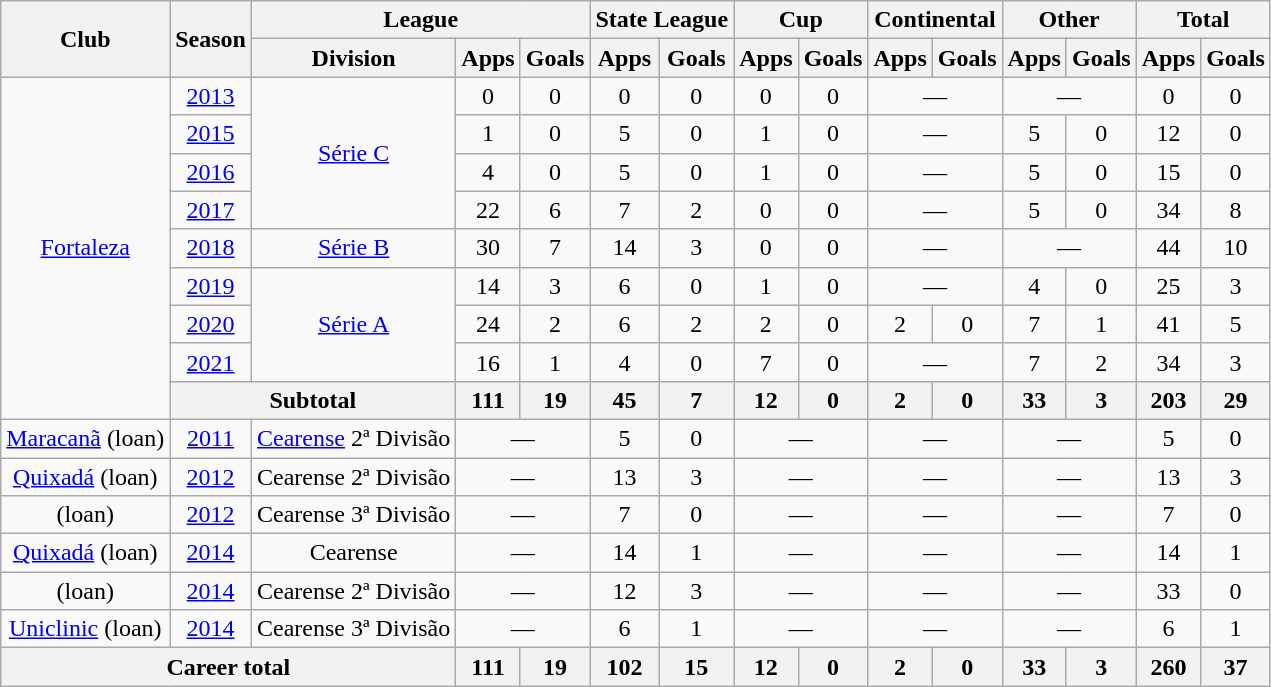<table class="wikitable" style="text-align: center;">
<tr>
<th rowspan="2">Club</th>
<th rowspan="2">Season</th>
<th colspan="3">League</th>
<th colspan="2">State League</th>
<th colspan="2">Cup</th>
<th colspan="2">Continental</th>
<th colspan="2">Other</th>
<th colspan="2">Total</th>
</tr>
<tr>
<th>Division</th>
<th>Apps</th>
<th>Goals</th>
<th>Apps</th>
<th>Goals</th>
<th>Apps</th>
<th>Goals</th>
<th>Apps</th>
<th>Goals</th>
<th>Apps</th>
<th>Goals</th>
<th>Apps</th>
<th>Goals</th>
</tr>
<tr>
<td rowspan=9 align="center"><a href='#'>Fortaleza</a></td>
<td><a href='#'>2013</a></td>
<td rowspan=4><a href='#'>Série C</a></td>
<td>0</td>
<td>0</td>
<td>0</td>
<td>0</td>
<td>0</td>
<td>0</td>
<td colspan="2">—</td>
<td colspan="2">—</td>
<td>0</td>
<td>0</td>
</tr>
<tr>
<td><a href='#'>2015</a></td>
<td>1</td>
<td>0</td>
<td>5</td>
<td>0</td>
<td>1</td>
<td>0</td>
<td colspan="2">—</td>
<td>5</td>
<td>0</td>
<td>12</td>
<td>0</td>
</tr>
<tr>
<td><a href='#'>2016</a></td>
<td>4</td>
<td>0</td>
<td>5</td>
<td>0</td>
<td>1</td>
<td>0</td>
<td colspan="2">—</td>
<td>5</td>
<td>0</td>
<td>15</td>
<td>0</td>
</tr>
<tr>
<td><a href='#'>2017</a></td>
<td>22</td>
<td>6</td>
<td>7</td>
<td>2</td>
<td>0</td>
<td>0</td>
<td colspan="2">—</td>
<td>5</td>
<td>0</td>
<td>34</td>
<td>8</td>
</tr>
<tr>
<td><a href='#'>2018</a></td>
<td><a href='#'>Série B</a></td>
<td>30</td>
<td>7</td>
<td>14</td>
<td>3</td>
<td>0</td>
<td>0</td>
<td colspan="2">—</td>
<td colspan="2">—</td>
<td>44</td>
<td>10</td>
</tr>
<tr>
<td><a href='#'>2019</a></td>
<td rowspan=3><a href='#'>Série A</a></td>
<td>14</td>
<td>3</td>
<td>6</td>
<td>0</td>
<td>1</td>
<td>0</td>
<td colspan="2">—</td>
<td>4</td>
<td>0</td>
<td>25</td>
<td>3</td>
</tr>
<tr>
<td><a href='#'>2020</a></td>
<td>24</td>
<td>2</td>
<td>6</td>
<td>2</td>
<td>2</td>
<td>0</td>
<td>2</td>
<td>0</td>
<td>7</td>
<td>1</td>
<td>41</td>
<td>5</td>
</tr>
<tr>
<td><a href='#'>2021</a></td>
<td>16</td>
<td>1</td>
<td>4</td>
<td>0</td>
<td>7</td>
<td>0</td>
<td colspan="2">—</td>
<td>7</td>
<td>2</td>
<td>34</td>
<td>3</td>
</tr>
<tr>
<th colspan="2">Subtotal</th>
<th>111</th>
<th>19</th>
<th>45</th>
<th>7</th>
<th>12</th>
<th>0</th>
<th>2</th>
<th>0</th>
<th>33</th>
<th>3</th>
<th>203</th>
<th>29</th>
</tr>
<tr>
<td align="center"><a href='#'>Maracanã</a> (loan)</td>
<td><a href='#'>2011</a></td>
<td><a href='#'>Cearense</a> 2ª Divisão</td>
<td colspan="2">—</td>
<td>5</td>
<td>0</td>
<td colspan="2">—</td>
<td colspan="2">—</td>
<td colspan="2">—</td>
<td>5</td>
<td>0</td>
</tr>
<tr>
<td align="center"><a href='#'>Quixadá</a> (loan)</td>
<td><a href='#'>2012</a></td>
<td>Cearense 2ª Divisão</td>
<td colspan="2">—</td>
<td>13</td>
<td>3</td>
<td colspan="2">—</td>
<td colspan="2">—</td>
<td colspan="2">—</td>
<td>13</td>
<td>3</td>
</tr>
<tr>
<td align="center"> (loan)</td>
<td><a href='#'>2012</a></td>
<td>Cearense 3ª Divisão</td>
<td colspan="2">—</td>
<td>7</td>
<td>0</td>
<td colspan="2">—</td>
<td colspan="2">—</td>
<td colspan="2">—</td>
<td>7</td>
<td>0</td>
</tr>
<tr>
<td align="center"><a href='#'>Quixadá</a> (loan)</td>
<td><a href='#'>2014</a></td>
<td>Cearense</td>
<td colspan="2">—</td>
<td>14</td>
<td>1</td>
<td colspan="2">—</td>
<td colspan="2">—</td>
<td colspan="2">—</td>
<td>14</td>
<td>1</td>
</tr>
<tr>
<td align="center"> (loan)</td>
<td><a href='#'>2014</a></td>
<td>Cearense 2ª Divisão</td>
<td colspan="2">—</td>
<td>12</td>
<td>3</td>
<td colspan="2">—</td>
<td colspan="2">—</td>
<td colspan="2">—</td>
<td>33</td>
<td>0</td>
</tr>
<tr>
<td align="center"><a href='#'>Uniclinic</a> (loan)</td>
<td><a href='#'>2014</a></td>
<td>Cearense 3ª Divisão</td>
<td colspan="2">—</td>
<td>6</td>
<td>1</td>
<td colspan="2">—</td>
<td colspan="2">—</td>
<td colspan="2">—</td>
<td>6</td>
<td>1</td>
</tr>
<tr>
<th colspan="3"><strong>Career total</strong></th>
<th>111</th>
<th>19</th>
<th>102</th>
<th>15</th>
<th>12</th>
<th>0</th>
<th>2</th>
<th>0</th>
<th>33</th>
<th>3</th>
<th>260</th>
<th>37</th>
</tr>
</table>
